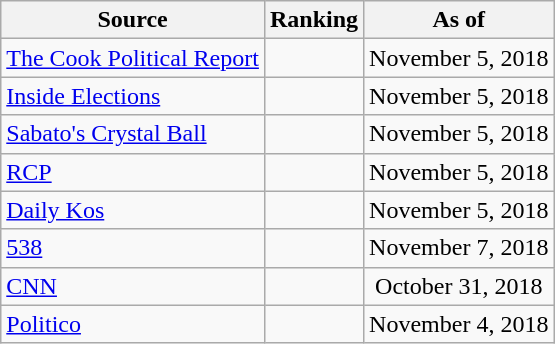<table class="wikitable" style="text-align:center">
<tr>
<th>Source</th>
<th>Ranking</th>
<th>As of</th>
</tr>
<tr>
<td align=left><a href='#'>The Cook Political Report</a></td>
<td></td>
<td>November 5, 2018</td>
</tr>
<tr>
<td align=left><a href='#'>Inside Elections</a></td>
<td></td>
<td>November 5, 2018</td>
</tr>
<tr>
<td align=left><a href='#'>Sabato's Crystal Ball</a></td>
<td></td>
<td>November 5, 2018</td>
</tr>
<tr>
<td align="left"><a href='#'>RCP</a></td>
<td></td>
<td>November 5, 2018</td>
</tr>
<tr>
<td align="left"><a href='#'>Daily Kos</a></td>
<td></td>
<td>November 5, 2018</td>
</tr>
<tr>
<td align="left"><a href='#'>538</a></td>
<td></td>
<td>November 7, 2018</td>
</tr>
<tr>
<td align="left"><a href='#'>CNN</a></td>
<td></td>
<td>October 31, 2018</td>
</tr>
<tr>
<td align="left"><a href='#'>Politico</a></td>
<td></td>
<td>November 4, 2018</td>
</tr>
</table>
